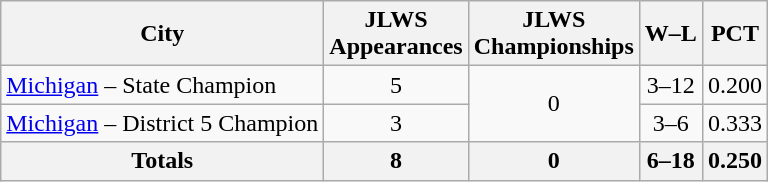<table class="wikitable">
<tr>
<th>City</th>
<th>JLWS<br>Appearances</th>
<th>JLWS<br>Championships</th>
<th>W–L</th>
<th>PCT</th>
</tr>
<tr>
<td> <a href='#'>Michigan</a> – State Champion</td>
<td align=center>5</td>
<td align=center rowspan=2>0</td>
<td align=center>3–12</td>
<td align=center>0.200</td>
</tr>
<tr>
<td> <a href='#'>Michigan</a> – District 5 Champion</td>
<td align=center>3</td>
<td align=center>3–6</td>
<td align=center>0.333</td>
</tr>
<tr>
<th>Totals</th>
<th>8</th>
<th>0</th>
<th>6–18</th>
<th>0.250</th>
</tr>
</table>
